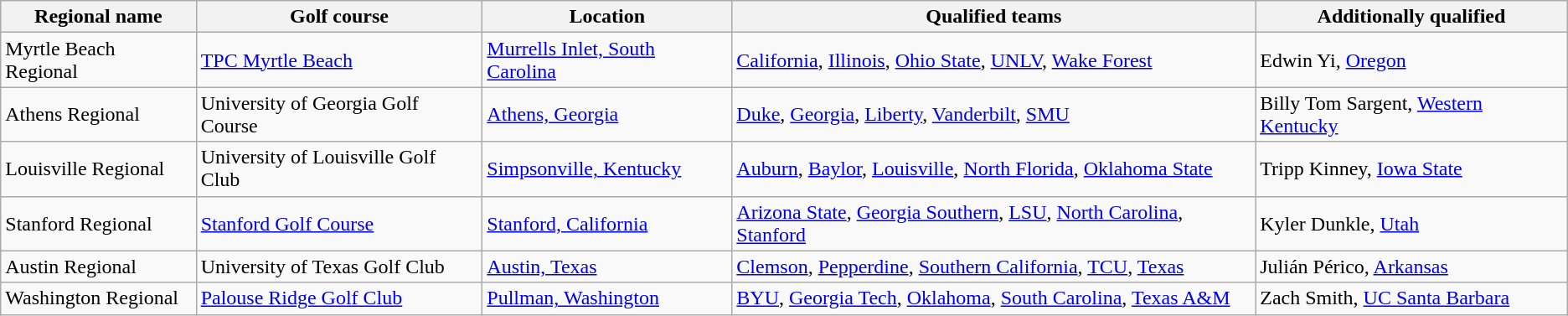<table class="wikitable">
<tr>
<th>Regional name</th>
<th>Golf course</th>
<th>Location</th>
<th>Qualified teams</th>
<th>Additionally qualified</th>
</tr>
<tr>
<td>Myrtle Beach Regional</td>
<td><a href='#'>TPC Myrtle Beach</a></td>
<td><a href='#'>Murrells Inlet, South Carolina</a></td>
<td><a href='#'>California</a>, <a href='#'>Illinois</a>, <a href='#'>Ohio State</a>, <a href='#'>UNLV</a>, <a href='#'>Wake Forest</a></td>
<td>Edwin Yi, <a href='#'>Oregon</a></td>
</tr>
<tr>
<td>Athens Regional</td>
<td>University of Georgia Golf Course</td>
<td><a href='#'>Athens, Georgia</a></td>
<td><a href='#'>Duke</a>, <a href='#'>Georgia</a>, <a href='#'>Liberty</a>, <a href='#'>Vanderbilt</a>, <a href='#'>SMU</a></td>
<td>Billy Tom Sargent, <a href='#'>Western Kentucky</a></td>
</tr>
<tr>
<td>Louisville Regional</td>
<td>University of Louisville Golf Club</td>
<td><a href='#'>Simpsonville, Kentucky</a></td>
<td><a href='#'>Auburn</a>, <a href='#'>Baylor</a>, <a href='#'>Louisville</a>, <a href='#'>North Florida</a>, <a href='#'>Oklahoma State</a></td>
<td>Tripp Kinney, <a href='#'>Iowa State</a></td>
</tr>
<tr>
<td>Stanford Regional</td>
<td><a href='#'>Stanford Golf Course</a></td>
<td><a href='#'>Stanford, California</a></td>
<td><a href='#'>Arizona State</a>, <a href='#'>Georgia Southern</a>, <a href='#'>LSU</a>, <a href='#'>North Carolina</a>, <a href='#'>Stanford</a></td>
<td>Kyler Dunkle, <a href='#'>Utah</a></td>
</tr>
<tr>
<td>Austin Regional</td>
<td>University of Texas Golf Club</td>
<td><a href='#'>Austin, Texas</a></td>
<td><a href='#'>Clemson</a>, <a href='#'>Pepperdine</a>, <a href='#'>Southern California</a>, <a href='#'>TCU</a>, <a href='#'>Texas</a></td>
<td>Julián Périco, <a href='#'>Arkansas</a></td>
</tr>
<tr>
<td>Washington Regional</td>
<td><a href='#'>Palouse Ridge Golf Club</a></td>
<td><a href='#'>Pullman, Washington</a></td>
<td><a href='#'>BYU</a>, <a href='#'>Georgia Tech</a>, <a href='#'>Oklahoma</a>, <a href='#'>South Carolina</a>, <a href='#'>Texas A&M</a></td>
<td>Zach Smith, <a href='#'>UC Santa Barbara</a></td>
</tr>
</table>
